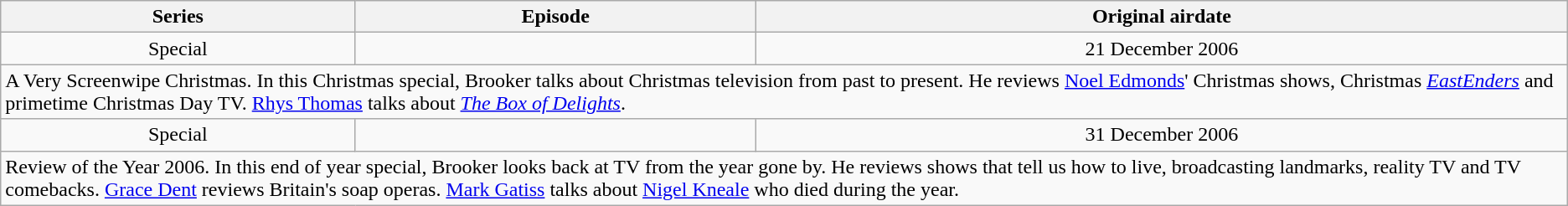<table class="wikitable" style="text-align:center">
<tr>
<th>Series</th>
<th>Episode</th>
<th>Original airdate</th>
</tr>
<tr>
<td>Special</td>
<td></td>
<td>21 December 2006</td>
</tr>
<tr>
<td colspan="3" align="left">A Very Screenwipe Christmas. In this Christmas special, Brooker talks about Christmas television from past to present. He reviews <a href='#'>Noel Edmonds</a>' Christmas shows, Christmas <em><a href='#'>EastEnders</a></em> and primetime Christmas Day TV. <a href='#'>Rhys Thomas</a> talks about <em><a href='#'>The Box of Delights</a></em>.</td>
</tr>
<tr>
<td>Special</td>
<td></td>
<td>31 December 2006</td>
</tr>
<tr>
<td colspan="3" align="left">Review of the Year 2006. In this end of year special, Brooker looks back at TV from the year gone by. He reviews shows that tell us how to live, broadcasting landmarks, reality TV and TV comebacks. <a href='#'>Grace Dent</a> reviews Britain's soap operas. <a href='#'>Mark Gatiss</a> talks about <a href='#'>Nigel Kneale</a> who died during the year.</td>
</tr>
</table>
